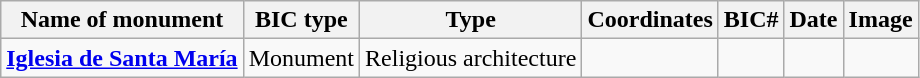<table class="wikitable">
<tr>
<th>Name of monument</th>
<th>BIC type</th>
<th>Type</th>
<th>Coordinates</th>
<th>BIC#</th>
<th>Date</th>
<th>Image</th>
</tr>
<tr>
<td><strong><a href='#'>Iglesia de Santa María</a></strong></td>
<td>Monument</td>
<td>Religious architecture</td>
<td></td>
<td></td>
<td></td>
<td></td>
</tr>
</table>
